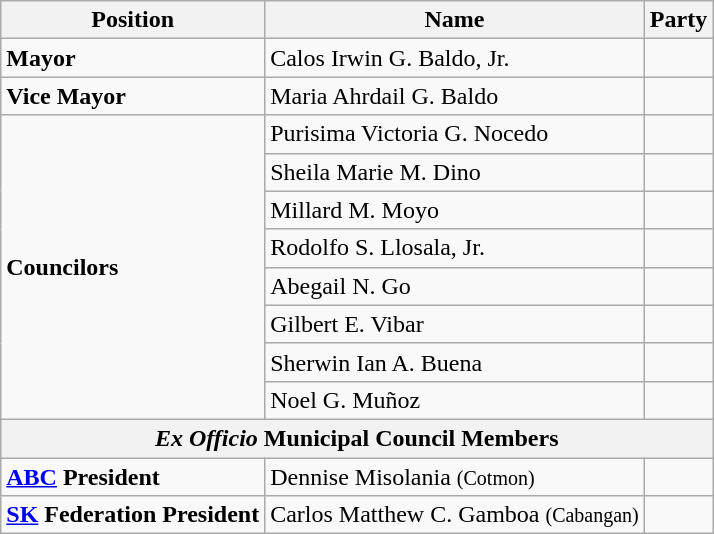<table class=wikitable>
<tr>
<th>Position</th>
<th>Name</th>
<th colspan=2>Party</th>
</tr>
<tr>
<td><strong>Mayor</strong></td>
<td>Calos Irwin G. Baldo, Jr. </td>
<td></td>
</tr>
<tr>
<td><strong>Vice Mayor</strong></td>
<td>Maria Ahrdail G. Baldo </td>
<td></td>
</tr>
<tr>
<td rowspan=8><strong>Councilors</strong></td>
<td>Purisima Victoria G. Nocedo </td>
<td></td>
</tr>
<tr>
<td>Sheila Marie M. Dino </td>
<td></td>
</tr>
<tr>
<td>Millard M. Moyo </td>
<td></td>
</tr>
<tr>
<td>Rodolfo S. Llosala, Jr. </td>
<td></td>
</tr>
<tr>
<td>Abegail N. Go </td>
<td></td>
</tr>
<tr>
<td>Gilbert E. Vibar </td>
<td></td>
</tr>
<tr>
<td>Sherwin Ian A. Buena </td>
<td></td>
</tr>
<tr>
<td>Noel G. Muñoz </td>
<td></td>
</tr>
<tr>
<th colspan=4><em>Ex Officio</em> Municipal Council Members</th>
</tr>
<tr>
<td><strong><a href='#'>ABC</a> President</strong></td>
<td>Dennise Misolania <small>(Cotmon)</small></td>
<td></td>
</tr>
<tr>
<td><strong><a href='#'>SK</a> Federation President</strong></td>
<td>Carlos Matthew C. Gamboa <small>(Cabangan)</small></td>
<td></td>
</tr>
</table>
